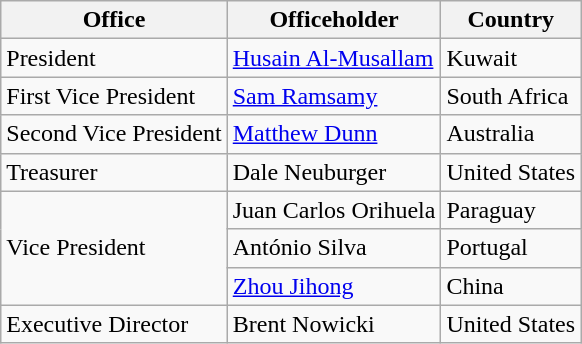<table class="wikitable sortable">
<tr>
<th>Office</th>
<th>Officeholder</th>
<th>Country</th>
</tr>
<tr>
<td>President</td>
<td><a href='#'>Husain Al-Musallam</a></td>
<td>Kuwait</td>
</tr>
<tr>
<td>First Vice President</td>
<td><a href='#'>Sam Ramsamy</a></td>
<td>South Africa</td>
</tr>
<tr>
<td>Second Vice President</td>
<td><a href='#'>Matthew Dunn</a></td>
<td>Australia</td>
</tr>
<tr>
<td>Treasurer</td>
<td>Dale Neuburger</td>
<td>United States</td>
</tr>
<tr>
<td rowspan=3>Vice President</td>
<td>Juan Carlos Orihuela</td>
<td>Paraguay</td>
</tr>
<tr>
<td>António Silva</td>
<td>Portugal</td>
</tr>
<tr>
<td><a href='#'>Zhou Jihong</a></td>
<td>China</td>
</tr>
<tr>
<td>Executive Director</td>
<td>Brent Nowicki</td>
<td>United States</td>
</tr>
</table>
